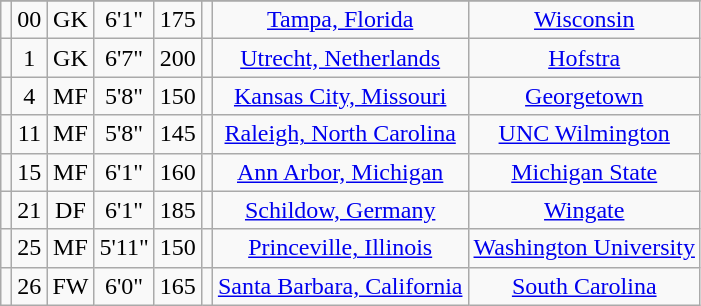<table class="wikitable sortable" border="1" style="text-align:center;">
<tr align=center>
</tr>
<tr>
<td></td>
<td>00</td>
<td>GK</td>
<td>6'1"</td>
<td>175</td>
<td></td>
<td><a href='#'>Tampa, Florida</a></td>
<td><a href='#'>Wisconsin</a></td>
</tr>
<tr>
<td></td>
<td>1</td>
<td>GK</td>
<td>6'7"</td>
<td>200</td>
<td></td>
<td><a href='#'>Utrecht, Netherlands</a></td>
<td><a href='#'>Hofstra</a></td>
</tr>
<tr>
<td></td>
<td>4</td>
<td>MF</td>
<td>5'8"</td>
<td>150</td>
<td></td>
<td><a href='#'>Kansas City, Missouri</a></td>
<td><a href='#'>Georgetown</a></td>
</tr>
<tr>
<td></td>
<td>11</td>
<td>MF</td>
<td>5'8"</td>
<td>145</td>
<td></td>
<td><a href='#'>Raleigh, North Carolina</a></td>
<td><a href='#'>UNC Wilmington</a></td>
</tr>
<tr>
<td></td>
<td>15</td>
<td>MF</td>
<td>6'1"</td>
<td>160</td>
<td></td>
<td><a href='#'>Ann Arbor, Michigan</a></td>
<td><a href='#'>Michigan State</a></td>
</tr>
<tr>
<td></td>
<td>21</td>
<td>DF</td>
<td>6'1"</td>
<td>185</td>
<td></td>
<td><a href='#'>Schildow, Germany</a></td>
<td><a href='#'>Wingate</a></td>
</tr>
<tr>
<td></td>
<td>25</td>
<td>MF</td>
<td>5'11"</td>
<td>150</td>
<td></td>
<td><a href='#'>Princeville, Illinois</a></td>
<td><a href='#'>Washington University</a></td>
</tr>
<tr>
<td></td>
<td>26</td>
<td>FW</td>
<td>6'0"</td>
<td>165</td>
<td></td>
<td><a href='#'>Santa Barbara, California</a></td>
<td><a href='#'>South Carolina</a></td>
</tr>
</table>
